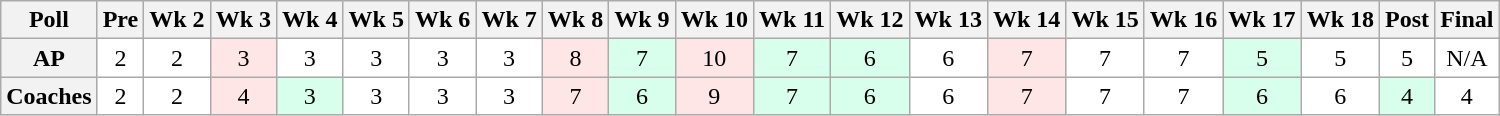<table class="wikitable" style="white-space:nowrap;text-align:center;">
<tr>
<th>Poll</th>
<th>Pre</th>
<th>Wk 2</th>
<th>Wk 3</th>
<th>Wk 4</th>
<th>Wk 5</th>
<th>Wk 6</th>
<th>Wk 7</th>
<th>Wk 8</th>
<th>Wk 9</th>
<th>Wk 10</th>
<th>Wk 11</th>
<th>Wk 12</th>
<th>Wk 13</th>
<th>Wk 14</th>
<th>Wk 15</th>
<th>Wk 16</th>
<th>Wk 17</th>
<th>Wk 18</th>
<th>Post</th>
<th>Final</th>
</tr>
<tr>
<th>AP</th>
<td style="background:#FFF;">2</td>
<td style="background:#FFF;">2</td>
<td style="background:#FFE6E6;">3</td>
<td style="background:#FFF;">3</td>
<td style="background:#FFF;">3</td>
<td style="background:#FFF;">3</td>
<td style="background:#FFF;">3</td>
<td style="background:#FFE6E6;">8</td>
<td style="background:#D8FFEB;">7</td>
<td style="background:#FFE6E6;">10</td>
<td style="background:#D8FFEB;">7</td>
<td style="background:#D8FFEB;">6</td>
<td style="background:#FFF;">6</td>
<td style="background:#FFE6E6;">7</td>
<td style="background:#FFF;">7</td>
<td style="background:#FFF;">7</td>
<td style="background:#D8FFEB;">5</td>
<td style="background:#FFF;">5</td>
<td style="background:#FFF;">5</td>
<td style="background:#FFF;">N/A</td>
</tr>
<tr>
<th>Coaches</th>
<td style="background:#FFF;">2</td>
<td style="background:#FFF;">2</td>
<td style="background:#FFE6E6;">4</td>
<td style="background:#D8FFEB;">3</td>
<td style="background:#FFF;">3</td>
<td style="background:#FFF;">3</td>
<td style="background:#FFF;">3</td>
<td style="background:#FFE6E6;">7</td>
<td style="background:#D8FFEB;">6</td>
<td style="background:#FFE6E6;">9</td>
<td style="background:#D8FFEB;">7</td>
<td style="background:#D8FFEB;">6</td>
<td style="background:#FFF;">6</td>
<td style="background:#FFE6E6;">7</td>
<td style="background:#FFF;">7</td>
<td style="background:#FFF;">7</td>
<td style="background:#D8FFEB;">6</td>
<td style="background:#FFF;">6</td>
<td style="background:#D8FFEB;">4</td>
<td style="background:#FFF;">4</td>
</tr>
</table>
